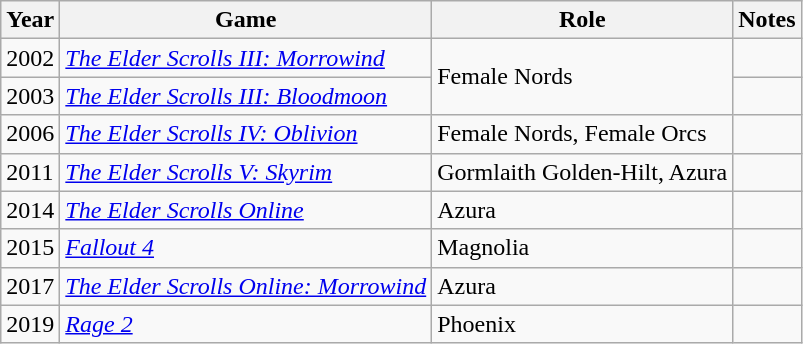<table class="wikitable">
<tr>
<th>Year</th>
<th>Game</th>
<th>Role</th>
<th>Notes</th>
</tr>
<tr>
<td>2002</td>
<td><em><a href='#'>The Elder Scrolls III: Morrowind</a></em></td>
<td rowspan=2>Female Nords</td>
<td></td>
</tr>
<tr>
<td>2003</td>
<td><em><a href='#'>The Elder Scrolls III: Bloodmoon</a></em></td>
<td></td>
</tr>
<tr>
<td>2006</td>
<td><em><a href='#'>The Elder Scrolls IV: Oblivion</a></em></td>
<td>Female Nords, Female Orcs</td>
<td></td>
</tr>
<tr>
<td>2011</td>
<td><em><a href='#'>The Elder Scrolls V: Skyrim</a></em></td>
<td>Gormlaith Golden-Hilt, Azura</td>
<td></td>
</tr>
<tr>
<td>2014</td>
<td><em><a href='#'>The Elder Scrolls Online</a></em></td>
<td>Azura</td>
<td></td>
</tr>
<tr>
<td>2015</td>
<td><em><a href='#'>Fallout 4</a></em></td>
<td>Magnolia</td>
<td></td>
</tr>
<tr>
<td>2017</td>
<td><em><a href='#'>The Elder Scrolls Online: Morrowind</a></em></td>
<td>Azura</td>
<td></td>
</tr>
<tr>
<td>2019</td>
<td><em><a href='#'>Rage 2</a></em></td>
<td>Phoenix</td>
<td></td>
</tr>
</table>
